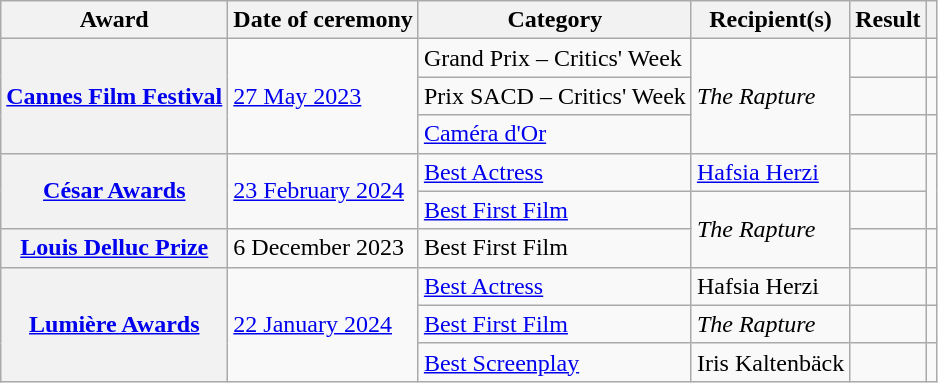<table class="wikitable sortable plainrowheaders">
<tr>
<th scope="col">Award</th>
<th scope="col">Date of ceremony</th>
<th scope="col">Category</th>
<th scope="col">Recipient(s)</th>
<th scope="col">Result</th>
<th scope="col" class="unsortable"></th>
</tr>
<tr>
<th rowspan="3" scope="row"><a href='#'>Cannes Film Festival</a></th>
<td rowspan="3"><a href='#'>27 May 2023</a></td>
<td>Grand Prix – Critics' Week</td>
<td rowspan="3"><em>The Rapture</em></td>
<td></td>
<td align="center"></td>
</tr>
<tr>
<td>Prix SACD – Critics' Week</td>
<td></td>
<td align="center"></td>
</tr>
<tr>
<td><a href='#'>Caméra d'Or</a></td>
<td></td>
<td align="center"></td>
</tr>
<tr>
<th scope="row" rowspan="2"><a href='#'>César Awards</a></th>
<td rowspan="2"><a href='#'>23 February 2024</a></td>
<td><a href='#'>Best Actress</a></td>
<td><a href='#'>Hafsia Herzi</a></td>
<td></td>
<td rowspan="2" align="center"><br></td>
</tr>
<tr>
<td><a href='#'>Best First Film</a></td>
<td rowspan="2"><em>The Rapture</em></td>
<td></td>
</tr>
<tr>
<th scope="row"><a href='#'>Louis Delluc Prize</a></th>
<td>6 December 2023</td>
<td>Best First Film</td>
<td></td>
<td align="center"></td>
</tr>
<tr>
<th rowspan="3" scope="row"><a href='#'>Lumière Awards</a></th>
<td rowspan="3"><a href='#'>22 January 2024</a></td>
<td><a href='#'>Best Actress</a></td>
<td>Hafsia Herzi</td>
<td></td>
<td align="center"></td>
</tr>
<tr>
<td><a href='#'>Best First Film</a></td>
<td><em>The Rapture</em></td>
<td></td>
<td align="center"></td>
</tr>
<tr>
<td><a href='#'>Best Screenplay</a></td>
<td>Iris Kaltenbäck</td>
<td></td>
<td align="center"></td>
</tr>
</table>
